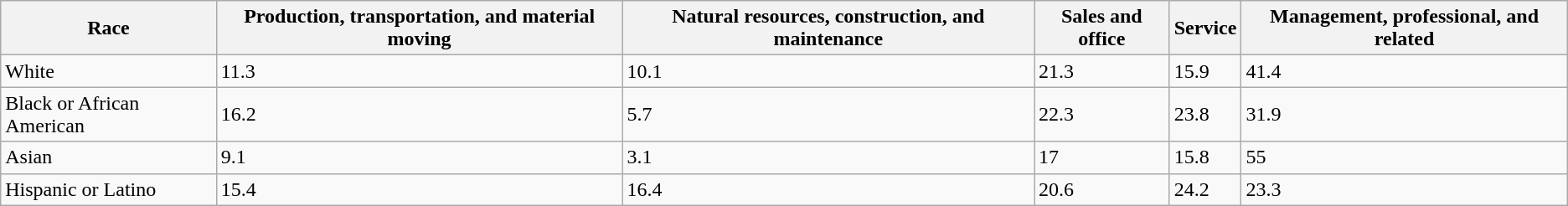<table class="wikitable sortable">
<tr>
<th>Race</th>
<th>Production, transportation, and material moving</th>
<th>Natural resources, construction, and maintenance</th>
<th>Sales and office</th>
<th>Service</th>
<th>Management, professional, and related</th>
</tr>
<tr>
<td>White</td>
<td>11.3</td>
<td>10.1</td>
<td>21.3</td>
<td>15.9</td>
<td>41.4</td>
</tr>
<tr>
<td>Black or African American</td>
<td>16.2</td>
<td>5.7</td>
<td>22.3</td>
<td>23.8</td>
<td>31.9</td>
</tr>
<tr>
<td>Asian</td>
<td>9.1</td>
<td>3.1</td>
<td>17</td>
<td>15.8</td>
<td>55</td>
</tr>
<tr>
<td>Hispanic or Latino</td>
<td>15.4</td>
<td>16.4</td>
<td>20.6</td>
<td>24.2</td>
<td>23.3</td>
</tr>
</table>
